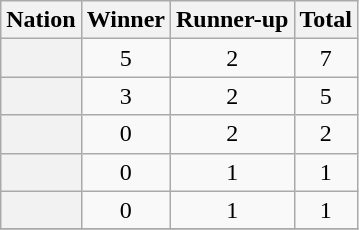<table class="wikitable plainrowheaders sortable">
<tr>
<th scope="col">Nation</th>
<th scope="col">Winner</th>
<th scope="col">Runner-up</th>
<th scope="col">Total</th>
</tr>
<tr>
<th scope=row></th>
<td align=center>5</td>
<td align=center>2</td>
<td align=center>7</td>
</tr>
<tr>
<th scope=row></th>
<td align=center>3</td>
<td align=center>2</td>
<td align=center>5</td>
</tr>
<tr>
<th scope=row></th>
<td align=center>0</td>
<td align=center>2</td>
<td align=center>2</td>
</tr>
<tr>
<th scope=row></th>
<td align=center>0</td>
<td align=center>1</td>
<td align=center>1</td>
</tr>
<tr>
<th scope=row></th>
<td align=center>0</td>
<td align=center>1</td>
<td align=center>1</td>
</tr>
<tr>
</tr>
</table>
